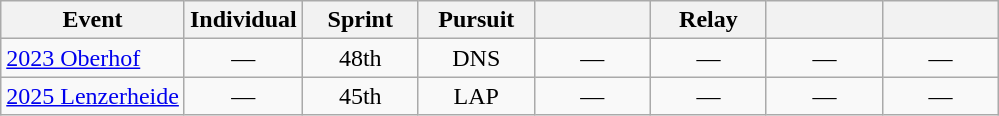<table class="wikitable" style="text-align: center;">
<tr ">
<th>Event</th>
<th style="width:70px;">Individual</th>
<th style="width:70px;">Sprint</th>
<th style="width:70px;">Pursuit</th>
<th style="width:70px;"></th>
<th style="width:70px;">Relay</th>
<th style="width:70px;"></th>
<th style="width:70px;"></th>
</tr>
<tr>
<td align=left> <a href='#'>2023 Oberhof</a></td>
<td>—</td>
<td>48th</td>
<td>DNS</td>
<td>—</td>
<td>—</td>
<td>—</td>
<td>—</td>
</tr>
<tr>
<td align=left> <a href='#'>2025 Lenzerheide</a></td>
<td>—</td>
<td>45th</td>
<td>LAP</td>
<td>—</td>
<td>—</td>
<td>—</td>
<td>—</td>
</tr>
</table>
